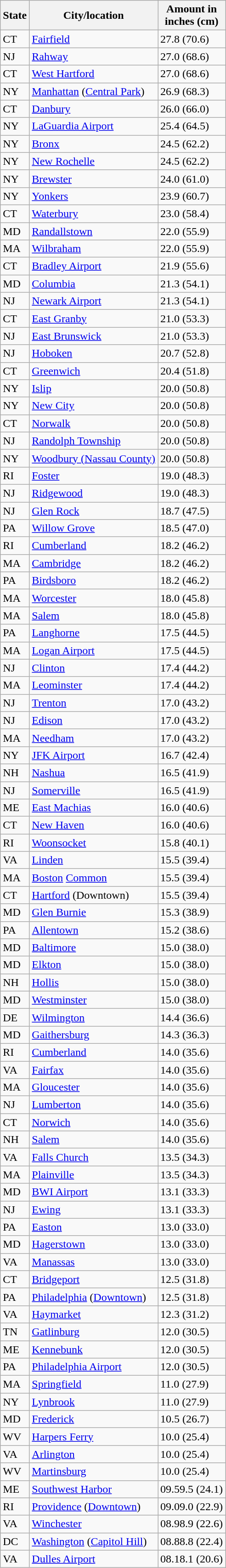<table class="wikitable sortable">
<tr>
<th>State</th>
<th>City/location</th>
<th>Amount in<br>inches (cm)</th>
</tr>
<tr>
<td>CT</td>
<td><a href='#'>Fairfield</a></td>
<td>27.8 (70.6)</td>
</tr>
<tr>
<td>NJ</td>
<td><a href='#'>Rahway</a></td>
<td>27.0 (68.6)</td>
</tr>
<tr>
<td>CT</td>
<td><a href='#'>West Hartford</a></td>
<td>27.0 (68.6)</td>
</tr>
<tr>
<td>NY</td>
<td><a href='#'>Manhattan</a> (<a href='#'>Central Park</a>)</td>
<td>26.9 (68.3)</td>
</tr>
<tr>
<td>CT</td>
<td><a href='#'>Danbury</a></td>
<td>26.0 (66.0)</td>
</tr>
<tr>
<td>NY</td>
<td><a href='#'>LaGuardia Airport</a></td>
<td>25.4 (64.5)</td>
</tr>
<tr>
<td>NY</td>
<td><a href='#'>Bronx</a></td>
<td>24.5 (62.2)</td>
</tr>
<tr>
<td>NY</td>
<td><a href='#'>New Rochelle</a></td>
<td>24.5 (62.2)</td>
</tr>
<tr>
<td>NY</td>
<td><a href='#'>Brewster</a></td>
<td>24.0 (61.0)</td>
</tr>
<tr>
<td>NY</td>
<td><a href='#'>Yonkers</a></td>
<td>23.9 (60.7)</td>
</tr>
<tr>
<td>CT</td>
<td><a href='#'>Waterbury</a></td>
<td>23.0 (58.4)</td>
</tr>
<tr>
<td>MD</td>
<td><a href='#'>Randallstown</a></td>
<td>22.0 (55.9)</td>
</tr>
<tr>
<td>MA</td>
<td><a href='#'>Wilbraham</a></td>
<td>22.0 (55.9)</td>
</tr>
<tr>
<td>CT</td>
<td><a href='#'>Bradley Airport</a></td>
<td>21.9 (55.6)</td>
</tr>
<tr>
<td>MD</td>
<td><a href='#'>Columbia</a></td>
<td>21.3 (54.1)</td>
</tr>
<tr>
<td>NJ</td>
<td><a href='#'>Newark Airport</a></td>
<td>21.3 (54.1)</td>
</tr>
<tr>
<td>CT</td>
<td><a href='#'>East Granby</a></td>
<td>21.0 (53.3)</td>
</tr>
<tr>
<td>NJ</td>
<td><a href='#'>East Brunswick</a></td>
<td>21.0 (53.3)</td>
</tr>
<tr>
<td>NJ</td>
<td><a href='#'>Hoboken</a></td>
<td>20.7 (52.8)</td>
</tr>
<tr>
<td>CT</td>
<td><a href='#'>Greenwich</a></td>
<td>20.4 (51.8)</td>
</tr>
<tr>
<td>NY</td>
<td><a href='#'>Islip</a></td>
<td>20.0 (50.8)</td>
</tr>
<tr>
<td>NY</td>
<td><a href='#'>New City</a></td>
<td>20.0 (50.8)</td>
</tr>
<tr>
<td>CT</td>
<td><a href='#'>Norwalk</a></td>
<td>20.0 (50.8)</td>
</tr>
<tr>
<td>NJ</td>
<td><a href='#'>Randolph Township</a></td>
<td>20.0 (50.8)</td>
</tr>
<tr>
<td>NY</td>
<td><a href='#'>Woodbury (Nassau County)</a></td>
<td>20.0 (50.8)</td>
</tr>
<tr>
<td>RI</td>
<td><a href='#'>Foster</a></td>
<td>19.0 (48.3)</td>
</tr>
<tr>
<td>NJ</td>
<td><a href='#'>Ridgewood</a></td>
<td>19.0 (48.3)</td>
</tr>
<tr>
<td>NJ</td>
<td><a href='#'>Glen Rock</a></td>
<td>18.7 (47.5)</td>
</tr>
<tr>
<td>PA</td>
<td><a href='#'>Willow Grove</a></td>
<td>18.5 (47.0)</td>
</tr>
<tr>
<td>RI</td>
<td><a href='#'>Cumberland</a></td>
<td>18.2 (46.2)</td>
</tr>
<tr>
<td>MA</td>
<td><a href='#'>Cambridge</a></td>
<td>18.2 (46.2)</td>
</tr>
<tr>
<td>PA</td>
<td><a href='#'>Birdsboro</a></td>
<td>18.2 (46.2)</td>
</tr>
<tr>
<td>MA</td>
<td><a href='#'>Worcester</a></td>
<td>18.0 (45.8)</td>
</tr>
<tr>
<td>MA</td>
<td><a href='#'>Salem</a></td>
<td>18.0 (45.8)</td>
</tr>
<tr>
<td>PA</td>
<td><a href='#'>Langhorne</a></td>
<td>17.5 (44.5)</td>
</tr>
<tr>
<td>MA</td>
<td><a href='#'>Logan Airport</a></td>
<td>17.5 (44.5)</td>
</tr>
<tr>
<td>NJ</td>
<td><a href='#'>Clinton</a></td>
<td>17.4 (44.2)</td>
</tr>
<tr>
<td>MA</td>
<td><a href='#'>Leominster</a></td>
<td>17.4 (44.2)</td>
</tr>
<tr>
<td>NJ</td>
<td><a href='#'>Trenton</a></td>
<td>17.0 (43.2)</td>
</tr>
<tr>
<td>NJ</td>
<td><a href='#'>Edison</a></td>
<td>17.0 (43.2)</td>
</tr>
<tr>
<td>MA</td>
<td><a href='#'>Needham</a></td>
<td>17.0 (43.2)</td>
</tr>
<tr>
<td>NY</td>
<td><a href='#'>JFK Airport</a></td>
<td>16.7 (42.4)</td>
</tr>
<tr>
<td>NH</td>
<td><a href='#'>Nashua</a></td>
<td>16.5 (41.9)</td>
</tr>
<tr>
<td>NJ</td>
<td><a href='#'>Somerville</a></td>
<td>16.5 (41.9)</td>
</tr>
<tr>
<td>ME</td>
<td><a href='#'>East Machias</a></td>
<td>16.0 (40.6)</td>
</tr>
<tr>
<td>CT</td>
<td><a href='#'>New Haven</a></td>
<td>16.0 (40.6)</td>
</tr>
<tr>
<td>RI</td>
<td><a href='#'>Woonsocket</a></td>
<td>15.8 (40.1)</td>
</tr>
<tr>
<td>VA</td>
<td><a href='#'>Linden</a></td>
<td>15.5 (39.4)</td>
</tr>
<tr>
<td>MA</td>
<td><a href='#'>Boston</a> <a href='#'>Common</a></td>
<td>15.5 (39.4)</td>
</tr>
<tr>
<td>CT</td>
<td><a href='#'>Hartford</a> (Downtown)</td>
<td>15.5 (39.4)</td>
</tr>
<tr>
<td>MD</td>
<td><a href='#'>Glen Burnie</a></td>
<td>15.3 (38.9)</td>
</tr>
<tr>
<td>PA</td>
<td><a href='#'>Allentown</a></td>
<td>15.2 (38.6)</td>
</tr>
<tr>
<td>MD</td>
<td><a href='#'>Baltimore</a></td>
<td>15.0 (38.0)</td>
</tr>
<tr>
<td>MD</td>
<td><a href='#'>Elkton</a></td>
<td>15.0 (38.0)</td>
</tr>
<tr>
<td>NH</td>
<td><a href='#'>Hollis</a></td>
<td>15.0 (38.0)</td>
</tr>
<tr>
<td>MD</td>
<td><a href='#'>Westminster</a></td>
<td>15.0 (38.0)</td>
</tr>
<tr>
<td>DE</td>
<td><a href='#'>Wilmington</a></td>
<td>14.4 (36.6)</td>
</tr>
<tr>
<td>MD</td>
<td><a href='#'>Gaithersburg</a></td>
<td>14.3 (36.3)</td>
</tr>
<tr>
<td>RI</td>
<td><a href='#'>Cumberland</a></td>
<td>14.0 (35.6)</td>
</tr>
<tr>
<td>VA</td>
<td><a href='#'>Fairfax</a></td>
<td>14.0 (35.6)</td>
</tr>
<tr>
<td>MA</td>
<td><a href='#'>Gloucester</a></td>
<td>14.0 (35.6)</td>
</tr>
<tr>
<td>NJ</td>
<td><a href='#'>Lumberton</a></td>
<td>14.0 (35.6)</td>
</tr>
<tr>
<td>CT</td>
<td><a href='#'>Norwich</a></td>
<td>14.0 (35.6)</td>
</tr>
<tr>
<td>NH</td>
<td><a href='#'>Salem</a></td>
<td>14.0 (35.6)</td>
</tr>
<tr>
<td>VA</td>
<td><a href='#'>Falls Church</a></td>
<td>13.5 (34.3)</td>
</tr>
<tr>
<td>MA</td>
<td><a href='#'>Plainville</a></td>
<td>13.5 (34.3)</td>
</tr>
<tr>
<td>MD</td>
<td><a href='#'>BWI Airport</a></td>
<td>13.1 (33.3)</td>
</tr>
<tr>
<td>NJ</td>
<td><a href='#'>Ewing</a></td>
<td>13.1 (33.3)</td>
</tr>
<tr>
<td>PA</td>
<td><a href='#'>Easton</a></td>
<td>13.0 (33.0)</td>
</tr>
<tr>
<td>MD</td>
<td><a href='#'>Hagerstown</a></td>
<td>13.0 (33.0)</td>
</tr>
<tr>
<td>VA</td>
<td><a href='#'>Manassas</a></td>
<td>13.0 (33.0)</td>
</tr>
<tr>
<td>CT</td>
<td><a href='#'>Bridgeport</a></td>
<td>12.5 (31.8)</td>
</tr>
<tr>
<td>PA</td>
<td><a href='#'>Philadelphia</a> (<a href='#'>Downtown</a>)</td>
<td>12.5 (31.8)</td>
</tr>
<tr>
<td>VA</td>
<td><a href='#'>Haymarket</a></td>
<td>12.3 (31.2)</td>
</tr>
<tr>
<td>TN</td>
<td><a href='#'>Gatlinburg</a></td>
<td>12.0 (30.5)</td>
</tr>
<tr>
<td>ME</td>
<td><a href='#'>Kennebunk</a></td>
<td>12.0 (30.5)</td>
</tr>
<tr>
<td>PA</td>
<td><a href='#'>Philadelphia Airport</a></td>
<td>12.0 (30.5)</td>
</tr>
<tr>
<td>MA</td>
<td><a href='#'>Springfield</a></td>
<td>11.0 (27.9)</td>
</tr>
<tr>
<td>NY</td>
<td><a href='#'>Lynbrook</a></td>
<td>11.0 (27.9)</td>
</tr>
<tr>
<td>MD</td>
<td><a href='#'>Frederick</a></td>
<td>10.5 (26.7)</td>
</tr>
<tr>
<td>WV</td>
<td><a href='#'>Harpers Ferry</a></td>
<td>10.0 (25.4)</td>
</tr>
<tr>
<td>VA</td>
<td><a href='#'>Arlington</a></td>
<td>10.0 (25.4)</td>
</tr>
<tr>
<td>WV</td>
<td><a href='#'>Martinsburg</a></td>
<td>10.0 (25.4)</td>
</tr>
<tr>
<td>ME</td>
<td><a href='#'>Southwest Harbor</a></td>
<td><span>09.5</span>9.5 (24.1)</td>
</tr>
<tr>
<td>RI</td>
<td><a href='#'>Providence</a> (<a href='#'>Downtown</a>)</td>
<td><span>09.0</span>9.0 (22.9)</td>
</tr>
<tr>
<td>VA</td>
<td><a href='#'>Winchester</a></td>
<td><span>08.9</span>8.9 (22.6)</td>
</tr>
<tr>
<td>DC</td>
<td><a href='#'>Washington</a> (<a href='#'>Capitol Hill</a>)</td>
<td><span>08.8</span>8.8 (22.4)</td>
</tr>
<tr>
<td>VA</td>
<td><a href='#'>Dulles Airport</a></td>
<td><span>08.1</span>8.1 (20.6)</td>
</tr>
</table>
